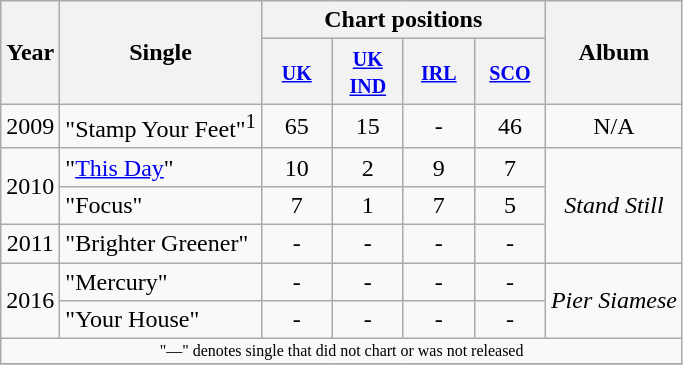<table class="wikitable" style=text-align:center;>
<tr>
<th rowspan=2>Year</th>
<th rowspan=2>Single</th>
<th colspan=4>Chart positions</th>
<th rowspan=2>Album</th>
</tr>
<tr>
<th width=40><small><a href='#'>UK</a></small><br></th>
<th width=40><small><a href='#'>UK<br>IND</a></small></th>
<th width=40><small><a href='#'>IRL</a></small></th>
<th width=40><small><a href='#'>SCO</a></small></th>
</tr>
<tr>
<td rowspan=1>2009</td>
<td align=left>"Stamp Your Feet"<sup>1</sup></td>
<td align="center">65</td>
<td align="center">15</td>
<td align="center">-</td>
<td align="center">46</td>
<td rowspan="1">N/A</td>
</tr>
<tr>
<td rowspan=2>2010</td>
<td align=left>"<a href='#'>This Day</a>"</td>
<td align="center">10</td>
<td align="center">2</td>
<td align="center">9</td>
<td align="center">7</td>
<td rowspan="3"><em>Stand Still</em></td>
</tr>
<tr>
<td align=left>"Focus"</td>
<td align="center">7</td>
<td align="center">1</td>
<td align="center">7</td>
<td align="center">5</td>
</tr>
<tr>
<td rowspan=1>2011</td>
<td align=left>"Brighter Greener"</td>
<td align="center">-</td>
<td align="center">-</td>
<td align="center">-</td>
<td align="center">-</td>
</tr>
<tr>
<td rowspan=2>2016</td>
<td align=left>"Mercury"</td>
<td align="center">-</td>
<td align="center">-</td>
<td align="center">-</td>
<td align="center">-</td>
<td rowspan="2"><em>Pier Siamese</em></td>
</tr>
<tr>
<td align=left>"Your House"</td>
<td align="center">-</td>
<td align="center">-</td>
<td align="center">-</td>
<td align="center">-</td>
</tr>
<tr>
<td colspan="15" style="font-size: 8pt">"—" denotes single that did not chart or was not released</td>
</tr>
<tr>
</tr>
</table>
